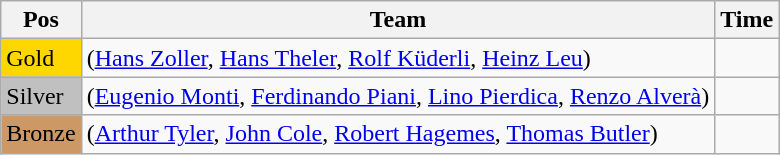<table class="wikitable">
<tr>
<th>Pos</th>
<th>Team</th>
<th>Time</th>
</tr>
<tr>
<td style="background:gold">Gold</td>
<td> (<a href='#'>Hans Zoller</a>, <a href='#'>Hans Theler</a>, <a href='#'>Rolf Küderli</a>, <a href='#'>Heinz Leu</a>)</td>
<td></td>
</tr>
<tr>
<td style="background:silver">Silver</td>
<td> (<a href='#'>Eugenio Monti</a>, <a href='#'>Ferdinando Piani</a>, <a href='#'>Lino Pierdica</a>, <a href='#'>Renzo Alverà</a>)</td>
<td></td>
</tr>
<tr>
<td style="background:#cc9966">Bronze</td>
<td> (<a href='#'>Arthur Tyler</a>, <a href='#'>John Cole</a>, <a href='#'>Robert Hagemes</a>, <a href='#'>Thomas Butler</a>)</td>
<td></td>
</tr>
</table>
